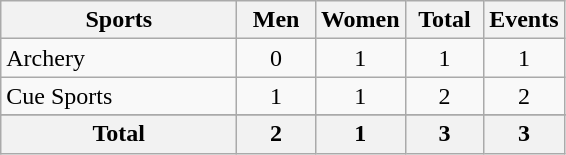<table class="wikitable sortable" style="text-align:center;">
<tr>
<th width=150>Sports</th>
<th width=45>Men</th>
<th width=45>Women</th>
<th width=45>Total</th>
<th width=45>Events</th>
</tr>
<tr>
<td align=left>Archery</td>
<td>0</td>
<td>1</td>
<td>1</td>
<td>1</td>
</tr>
<tr>
<td align=left>Cue Sports</td>
<td>1</td>
<td>1</td>
<td>2</td>
<td>2</td>
</tr>
<tr>
</tr>
<tr class="sortbottom">
<th>Total</th>
<th>2</th>
<th>1</th>
<th>3</th>
<th>3</th>
</tr>
</table>
